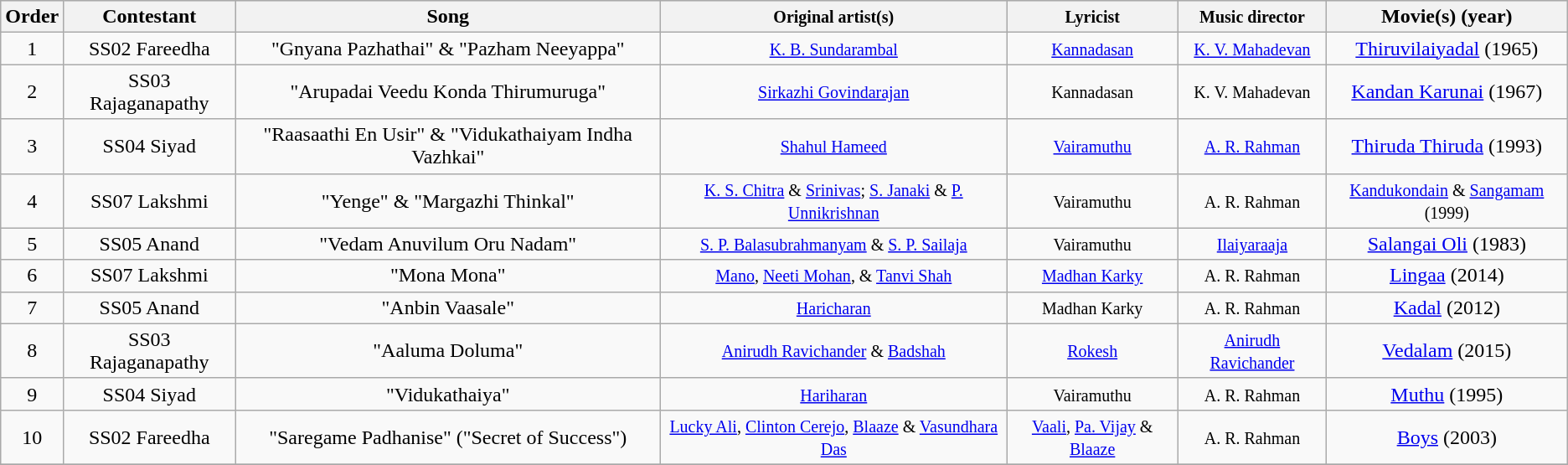<table class="wikitable sortable" style="text-align: center; width: auto;">
<tr style="background:lightgrey; text-align:center;">
<th>Order</th>
<th>Contestant</th>
<th>Song</th>
<th><small>Original artist(s)</small></th>
<th><small>Lyricist </small></th>
<th><small>Music director</small></th>
<th>Movie(s) (year)</th>
</tr>
<tr>
<td>1</td>
<td>SS02 Fareedha</td>
<td>"Gnyana Pazhathai" & "Pazham Neeyappa"</td>
<td><small><a href='#'>K. B. Sundarambal</a></small></td>
<td><small> <a href='#'>Kannadasan</a> </small></td>
<td><small><a href='#'>K. V. Mahadevan</a></small></td>
<td><a href='#'>Thiruvilaiyadal</a> (1965)</td>
</tr>
<tr>
<td>2</td>
<td>SS03 Rajaganapathy</td>
<td>"Arupadai Veedu Konda Thirumuruga"</td>
<td><small><a href='#'>Sirkazhi Govindarajan</a></small></td>
<td><small>Kannadasan</small></td>
<td><small>K. V. Mahadevan</small></td>
<td><a href='#'>Kandan Karunai</a> (1967)</td>
</tr>
<tr>
<td>3</td>
<td>SS04 Siyad</td>
<td>"Raasaathi En Usir" & "Vidukathaiyam Indha Vazhkai"</td>
<td><small><a href='#'>Shahul Hameed</a></small></td>
<td><small><a href='#'>Vairamuthu</a></small></td>
<td><small><a href='#'>A. R. Rahman</a></small></td>
<td><a href='#'>Thiruda Thiruda</a> (1993)</td>
</tr>
<tr>
<td>4</td>
<td>SS07 Lakshmi</td>
<td>"Yenge" & "Margazhi Thinkal"</td>
<td><small><a href='#'>K. S. Chitra</a> & <a href='#'>Srinivas</a>; <a href='#'>S. Janaki</a> & <a href='#'>P. Unnikrishnan</a></small></td>
<td><small>Vairamuthu</small></td>
<td><small>A. R. Rahman</small></td>
<td><small><a href='#'>Kandukondain</a> & <a href='#'>Sangamam</a> (1999) </small></td>
</tr>
<tr>
<td>5</td>
<td>SS05 Anand</td>
<td>"Vedam Anuvilum Oru Nadam"</td>
<td><small><a href='#'>S. P. Balasubrahmanyam</a> & <a href='#'>S. P. Sailaja</a></small></td>
<td><small>Vairamuthu </small></td>
<td><small><a href='#'>Ilaiyaraaja</a></small></td>
<td><a href='#'>Salangai Oli</a> (1983)</td>
</tr>
<tr>
<td>6</td>
<td>SS07 Lakshmi</td>
<td>"Mona Mona"</td>
<td><small><a href='#'>Mano</a>, <a href='#'>Neeti Mohan</a>, & <a href='#'>Tanvi Shah</a></small></td>
<td><small><a href='#'>Madhan Karky</a></small></td>
<td><small>A. R. Rahman</small></td>
<td><a href='#'>Lingaa</a> (2014)</td>
</tr>
<tr>
<td>7</td>
<td>SS05 Anand</td>
<td>"Anbin Vaasale"</td>
<td><small><a href='#'>Haricharan</a></small></td>
<td><small>Madhan Karky</small></td>
<td><small>A. R. Rahman</small></td>
<td><a href='#'>Kadal</a> (2012)</td>
</tr>
<tr>
<td>8</td>
<td>SS03 Rajaganapathy</td>
<td>"Aaluma Doluma"</td>
<td><small><a href='#'>Anirudh Ravichander</a> & <a href='#'>Badshah</a></small></td>
<td><small><a href='#'>Rokesh</a></small></td>
<td><small><a href='#'>Anirudh Ravichander</a></small></td>
<td><a href='#'>Vedalam</a> (2015)</td>
</tr>
<tr>
<td>9</td>
<td>SS04 Siyad</td>
<td>"Vidukathaiya"</td>
<td><small><a href='#'>Hariharan</a></small></td>
<td><small>Vairamuthu</small></td>
<td><small>A. R. Rahman</small></td>
<td><a href='#'>Muthu</a> (1995)</td>
</tr>
<tr>
<td>10</td>
<td>SS02 Fareedha</td>
<td>"Saregame Padhanise" ("Secret of Success")</td>
<td><small><a href='#'>Lucky Ali</a>, <a href='#'>Clinton Cerejo</a>, <a href='#'>Blaaze</a> & <a href='#'>Vasundhara Das</a></small></td>
<td><small> <a href='#'>Vaali</a>, <a href='#'>Pa. Vijay</a> & <a href='#'>Blaaze</a></small></td>
<td><small>A. R. Rahman</small></td>
<td><a href='#'>Boys</a> (2003)</td>
</tr>
<tr>
</tr>
</table>
